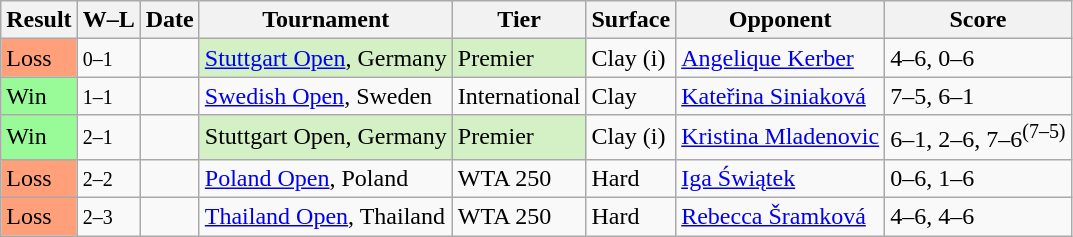<table class="sortable wikitable">
<tr>
<th>Result</th>
<th class="unsortable">W–L</th>
<th>Date</th>
<th>Tournament</th>
<th>Tier</th>
<th>Surface</th>
<th>Opponent</th>
<th class="unsortable">Score</th>
</tr>
<tr>
<td bgcolor=ffa07a>Loss</td>
<td><small>0–1</small></td>
<td><a href='#'></a></td>
<td bgcolor=d4f1c5><a href='#'>Stuttgart Open</a>, Germany</td>
<td bgcolor=d4f1c5>Premier</td>
<td>Clay (i)</td>
<td> <a href='#'>Angelique Kerber</a></td>
<td>4–6, 0–6</td>
</tr>
<tr>
<td bgcolor=98FB98>Win</td>
<td><small>1–1</small></td>
<td><a href='#'></a></td>
<td><a href='#'>Swedish Open</a>, Sweden</td>
<td>International</td>
<td>Clay</td>
<td> <a href='#'>Kateřina Siniaková</a></td>
<td>7–5, 6–1</td>
</tr>
<tr>
<td bgcolor=98FB98>Win</td>
<td><small>2–1</small></td>
<td><a href='#'></a></td>
<td bgcolor=d4f1c5>Stuttgart Open, Germany</td>
<td bgcolor=d4f1c5>Premier</td>
<td>Clay (i)</td>
<td> <a href='#'>Kristina Mladenovic</a></td>
<td>6–1, 2–6, 7–6<sup>(7–5)</sup></td>
</tr>
<tr>
<td bgcolor=ffa07a>Loss</td>
<td><small>2–2</small></td>
<td><a href='#'></a></td>
<td><a href='#'>Poland Open</a>, Poland</td>
<td>WTA 250</td>
<td>Hard</td>
<td> <a href='#'>Iga Świątek</a></td>
<td>0–6, 1–6</td>
</tr>
<tr>
<td bgcolor=ffa07a>Loss</td>
<td><small>2–3</small></td>
<td><a href='#'></a></td>
<td><a href='#'>Thailand Open</a>, Thailand</td>
<td>WTA 250</td>
<td>Hard</td>
<td> <a href='#'>Rebecca Šramková</a></td>
<td>4–6, 4–6</td>
</tr>
</table>
